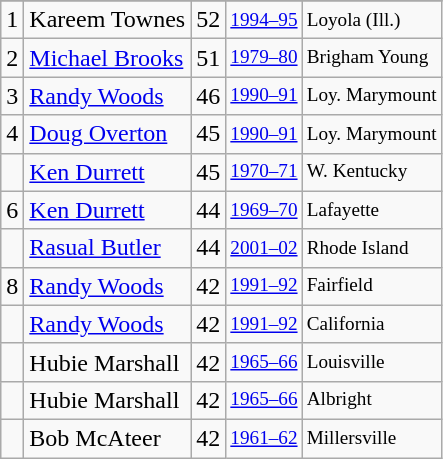<table class="wikitable">
<tr>
</tr>
<tr>
<td>1</td>
<td>Kareem Townes</td>
<td>52</td>
<td style="font-size:80%;"><a href='#'>1994–95</a></td>
<td style="font-size:80%;">Loyola (Ill.)</td>
</tr>
<tr>
<td>2</td>
<td><a href='#'>Michael Brooks</a></td>
<td>51</td>
<td style="font-size:80%;"><a href='#'>1979–80</a></td>
<td style="font-size:80%;">Brigham Young</td>
</tr>
<tr>
<td>3</td>
<td><a href='#'>Randy Woods</a></td>
<td>46</td>
<td style="font-size:80%;"><a href='#'>1990–91</a></td>
<td style="font-size:80%;">Loy. Marymount</td>
</tr>
<tr>
<td>4</td>
<td><a href='#'>Doug Overton</a></td>
<td>45</td>
<td style="font-size:80%;"><a href='#'>1990–91</a></td>
<td style="font-size:80%;">Loy. Marymount</td>
</tr>
<tr>
<td></td>
<td><a href='#'>Ken Durrett</a></td>
<td>45</td>
<td style="font-size:80%;"><a href='#'>1970–71</a></td>
<td style="font-size:80%;">W. Kentucky</td>
</tr>
<tr>
<td>6</td>
<td><a href='#'>Ken Durrett</a></td>
<td>44</td>
<td style="font-size:80%;"><a href='#'>1969–70</a></td>
<td style="font-size:80%;">Lafayette</td>
</tr>
<tr>
<td></td>
<td><a href='#'>Rasual Butler</a></td>
<td>44</td>
<td style="font-size:80%;"><a href='#'>2001–02</a></td>
<td style="font-size:80%;">Rhode Island</td>
</tr>
<tr>
<td>8</td>
<td><a href='#'>Randy Woods</a></td>
<td>42</td>
<td style="font-size:80%;"><a href='#'>1991–92</a></td>
<td style="font-size:80%;">Fairfield</td>
</tr>
<tr>
<td></td>
<td><a href='#'>Randy Woods</a></td>
<td>42</td>
<td style="font-size:80%;"><a href='#'>1991–92</a></td>
<td style="font-size:80%;">California</td>
</tr>
<tr>
<td></td>
<td>Hubie Marshall</td>
<td>42</td>
<td style="font-size:80%;"><a href='#'>1965–66</a></td>
<td style="font-size:80%;">Louisville</td>
</tr>
<tr>
<td></td>
<td>Hubie Marshall</td>
<td>42</td>
<td style="font-size:80%;"><a href='#'>1965–66</a></td>
<td style="font-size:80%;">Albright</td>
</tr>
<tr>
<td></td>
<td>Bob McAteer</td>
<td>42</td>
<td style="font-size:80%;"><a href='#'>1961–62</a></td>
<td style="font-size:80%;">Millersville</td>
</tr>
</table>
